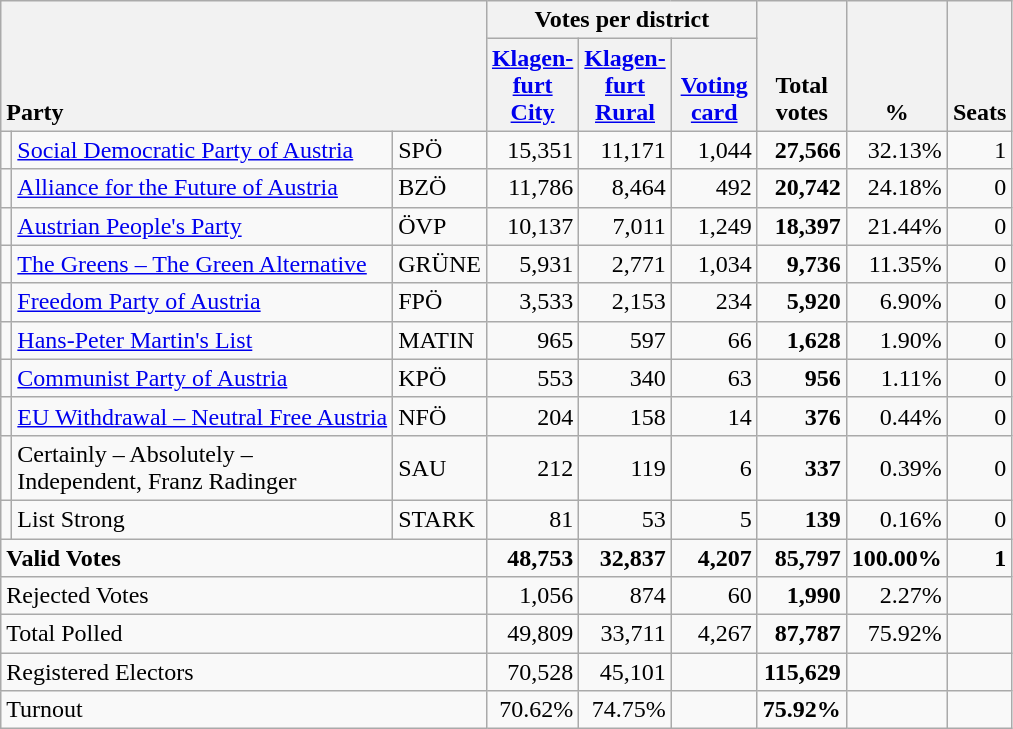<table class="wikitable" border="1" style="text-align:right;">
<tr>
<th style="text-align:left;" valign=bottom rowspan=2 colspan=3>Party</th>
<th colspan=3>Votes per district</th>
<th align=center valign=bottom rowspan=2 width="50">Total<br>votes</th>
<th align=center valign=bottom rowspan=2 width="50">%</th>
<th align=center valign=bottom rowspan=2>Seats</th>
</tr>
<tr>
<th align=center valign=bottom width="50"><a href='#'>Klagen-<br>furt<br>City</a></th>
<th align=center valign=bottom width="50"><a href='#'>Klagen-<br>furt<br>Rural</a></th>
<th align=center valign=bottom width="50"><a href='#'>Voting<br>card</a></th>
</tr>
<tr>
<td></td>
<td align=left><a href='#'>Social Democratic Party of Austria</a></td>
<td align=left>SPÖ</td>
<td>15,351</td>
<td>11,171</td>
<td>1,044</td>
<td><strong>27,566</strong></td>
<td>32.13%</td>
<td>1</td>
</tr>
<tr>
<td></td>
<td align=left><a href='#'>Alliance for the Future of Austria</a></td>
<td align=left>BZÖ</td>
<td>11,786</td>
<td>8,464</td>
<td>492</td>
<td><strong>20,742</strong></td>
<td>24.18%</td>
<td>0</td>
</tr>
<tr>
<td></td>
<td align=left><a href='#'>Austrian People's Party</a></td>
<td align=left>ÖVP</td>
<td>10,137</td>
<td>7,011</td>
<td>1,249</td>
<td><strong>18,397</strong></td>
<td>21.44%</td>
<td>0</td>
</tr>
<tr>
<td></td>
<td align=left style="white-space: nowrap;"><a href='#'>The Greens – The Green Alternative</a></td>
<td align=left>GRÜNE</td>
<td>5,931</td>
<td>2,771</td>
<td>1,034</td>
<td><strong>9,736</strong></td>
<td>11.35%</td>
<td>0</td>
</tr>
<tr>
<td></td>
<td align=left><a href='#'>Freedom Party of Austria</a></td>
<td align=left>FPÖ</td>
<td>3,533</td>
<td>2,153</td>
<td>234</td>
<td><strong>5,920</strong></td>
<td>6.90%</td>
<td>0</td>
</tr>
<tr>
<td></td>
<td align=left><a href='#'>Hans-Peter Martin's List</a></td>
<td align=left>MATIN</td>
<td>965</td>
<td>597</td>
<td>66</td>
<td><strong>1,628</strong></td>
<td>1.90%</td>
<td>0</td>
</tr>
<tr>
<td></td>
<td align=left><a href='#'>Communist Party of Austria</a></td>
<td align=left>KPÖ</td>
<td>553</td>
<td>340</td>
<td>63</td>
<td><strong>956</strong></td>
<td>1.11%</td>
<td>0</td>
</tr>
<tr>
<td></td>
<td align=left><a href='#'>EU Withdrawal – Neutral Free Austria</a></td>
<td align=left>NFÖ</td>
<td>204</td>
<td>158</td>
<td>14</td>
<td><strong>376</strong></td>
<td>0.44%</td>
<td>0</td>
</tr>
<tr>
<td></td>
<td align=left>Certainly – Absolutely –<br>Independent, Franz Radinger</td>
<td align=left>SAU</td>
<td>212</td>
<td>119</td>
<td>6</td>
<td><strong>337</strong></td>
<td>0.39%</td>
<td>0</td>
</tr>
<tr>
<td></td>
<td align=left>List Strong</td>
<td align=left>STARK</td>
<td>81</td>
<td>53</td>
<td>5</td>
<td><strong>139</strong></td>
<td>0.16%</td>
<td>0</td>
</tr>
<tr style="font-weight:bold">
<td align=left colspan=3>Valid Votes</td>
<td>48,753</td>
<td>32,837</td>
<td>4,207</td>
<td>85,797</td>
<td>100.00%</td>
<td>1</td>
</tr>
<tr>
<td align=left colspan=3>Rejected Votes</td>
<td>1,056</td>
<td>874</td>
<td>60</td>
<td><strong>1,990</strong></td>
<td>2.27%</td>
<td></td>
</tr>
<tr>
<td align=left colspan=3>Total Polled</td>
<td>49,809</td>
<td>33,711</td>
<td>4,267</td>
<td><strong>87,787</strong></td>
<td>75.92%</td>
<td></td>
</tr>
<tr>
<td align=left colspan=3>Registered Electors</td>
<td>70,528</td>
<td>45,101</td>
<td></td>
<td><strong>115,629</strong></td>
<td></td>
<td></td>
</tr>
<tr>
<td align=left colspan=3>Turnout</td>
<td>70.62%</td>
<td>74.75%</td>
<td></td>
<td><strong>75.92%</strong></td>
<td></td>
<td></td>
</tr>
</table>
